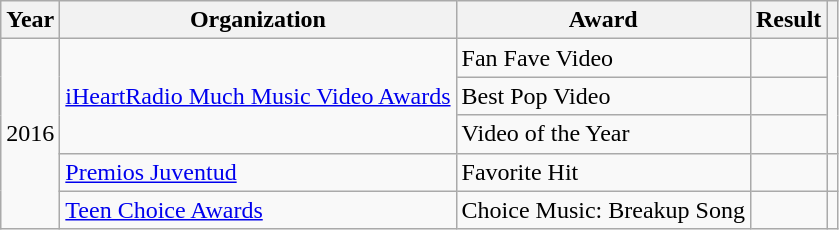<table class="wikitable sortable plainrowheaders">
<tr>
<th class="unsortable">Year</th>
<th scope="col">Organization</th>
<th scope="col">Award</th>
<th scope="col">Result</th>
<th class="unsortable"></th>
</tr>
<tr>
<td rowspan="5">2016</td>
<td rowspan="3"><a href='#'>iHeartRadio Much Music Video Awards</a></td>
<td>Fan Fave Video</td>
<td></td>
<td rowspan="3"></td>
</tr>
<tr>
<td>Best Pop Video</td>
<td></td>
</tr>
<tr>
<td>Video of the Year</td>
<td></td>
</tr>
<tr>
<td><a href='#'>Premios Juventud</a></td>
<td>Favorite Hit</td>
<td></td>
<td></td>
</tr>
<tr>
<td><a href='#'>Teen Choice Awards</a></td>
<td>Choice Music: Breakup Song</td>
<td></td>
<td></td>
</tr>
</table>
